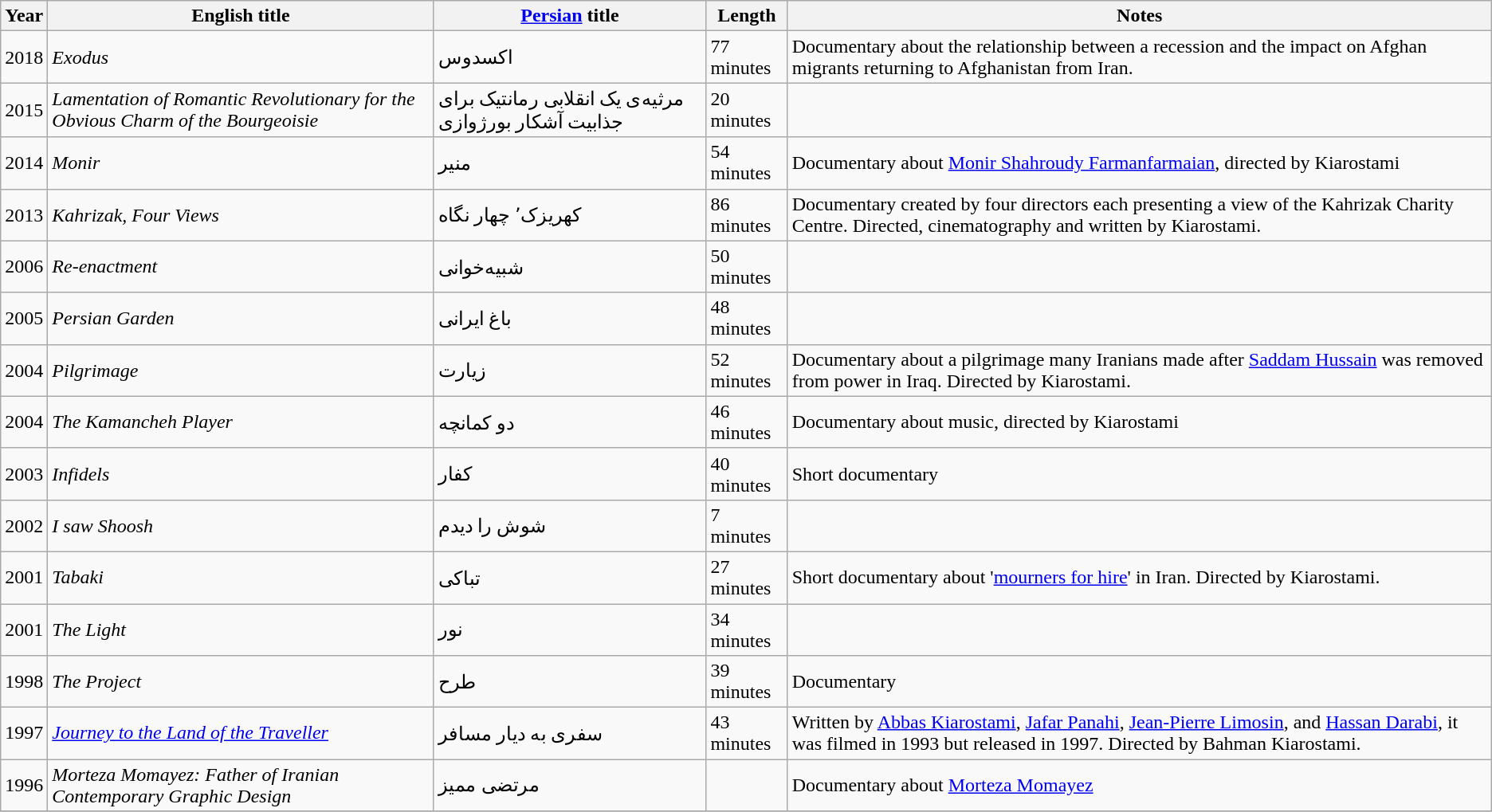<table class="wikitable">
<tr>
<th>Year</th>
<th>English title</th>
<th><a href='#'>Persian</a> title</th>
<th>Length</th>
<th>Notes</th>
</tr>
<tr>
<td>2018</td>
<td><em>Exodus</em></td>
<td>اکسدوس</td>
<td>77 minutes</td>
<td>Documentary about the relationship between a recession and the impact on Afghan migrants returning to Afghanistan from Iran.</td>
</tr>
<tr>
<td>2015</td>
<td><em>Lamentation of Romantic Revolutionary for the Obvious Charm of the Bourgeoisie</em></td>
<td>مرثیه‌ی یک انقلابی رمانتیک برای جذابیت آشکار بورژوازی</td>
<td>20 minutes</td>
<td></td>
</tr>
<tr>
<td>2014</td>
<td><em>Monir</em></td>
<td>منیر</td>
<td>54 minutes</td>
<td>Documentary about <a href='#'>Monir Shahroudy Farmanfarmaian</a>, directed by Kiarostami</td>
</tr>
<tr>
<td>2013</td>
<td><em>Kahrizak, Four Views</em></td>
<td>کهریزک٬ چهار نگاه</td>
<td>86 minutes</td>
<td>Documentary created by four directors each presenting a view of the Kahrizak Charity Centre. Directed, cinematography and written by Kiarostami.</td>
</tr>
<tr>
<td>2006</td>
<td><em>Re-enactment</em></td>
<td>شبیه‌خوانی</td>
<td>50 minutes</td>
<td></td>
</tr>
<tr>
<td>2005</td>
<td><em>Persian Garden</em></td>
<td>باغ ایرانی</td>
<td>48 minutes</td>
<td></td>
</tr>
<tr>
<td>2004</td>
<td><em>Pilgrimage</em></td>
<td>زیارت</td>
<td>52 minutes</td>
<td>Documentary about a pilgrimage many Iranians made after <a href='#'>Saddam Hussain</a> was removed from power in Iraq. Directed by Kiarostami.</td>
</tr>
<tr>
<td>2004</td>
<td><em>The Kamancheh Player</em></td>
<td>دو کمانچه</td>
<td>46 minutes</td>
<td>Documentary about music, directed by Kiarostami</td>
</tr>
<tr>
<td>2003</td>
<td><em>Infidels</em></td>
<td>کفار</td>
<td>40 minutes</td>
<td>Short documentary</td>
</tr>
<tr>
<td>2002</td>
<td><em>I saw Shoosh</em></td>
<td>شوش را دیدم</td>
<td>7 minutes</td>
<td></td>
</tr>
<tr>
<td>2001</td>
<td><em>Tabaki</em></td>
<td>تباکی</td>
<td>27 minutes</td>
<td>Short documentary about '<a href='#'>mourners for hire</a>' in Iran. Directed by Kiarostami.</td>
</tr>
<tr>
<td>2001</td>
<td><em>The Light</em></td>
<td>نور</td>
<td>34 minutes</td>
<td></td>
</tr>
<tr>
<td>1998</td>
<td><em>The Project</em></td>
<td>طرح</td>
<td>39 minutes</td>
<td>Documentary</td>
</tr>
<tr>
<td>1997</td>
<td><em><a href='#'>Journey to the Land of the Traveller</a></em></td>
<td>سفری به دیار مسافر</td>
<td>43 minutes</td>
<td>Written by <a href='#'>Abbas Kiarostami</a>, <a href='#'>Jafar Panahi</a>, <a href='#'>Jean-Pierre Limosin</a>, and <a href='#'>Hassan Darabi</a>, it was filmed in 1993 but released in 1997. Directed by Bahman Kiarostami.</td>
</tr>
<tr>
<td>1996</td>
<td><em>Morteza Momayez: Father of Iranian Contemporary Graphic Design</em></td>
<td>مرتضی ممیز</td>
<td></td>
<td>Documentary about <a href='#'>Morteza Momayez</a></td>
</tr>
<tr>
</tr>
</table>
